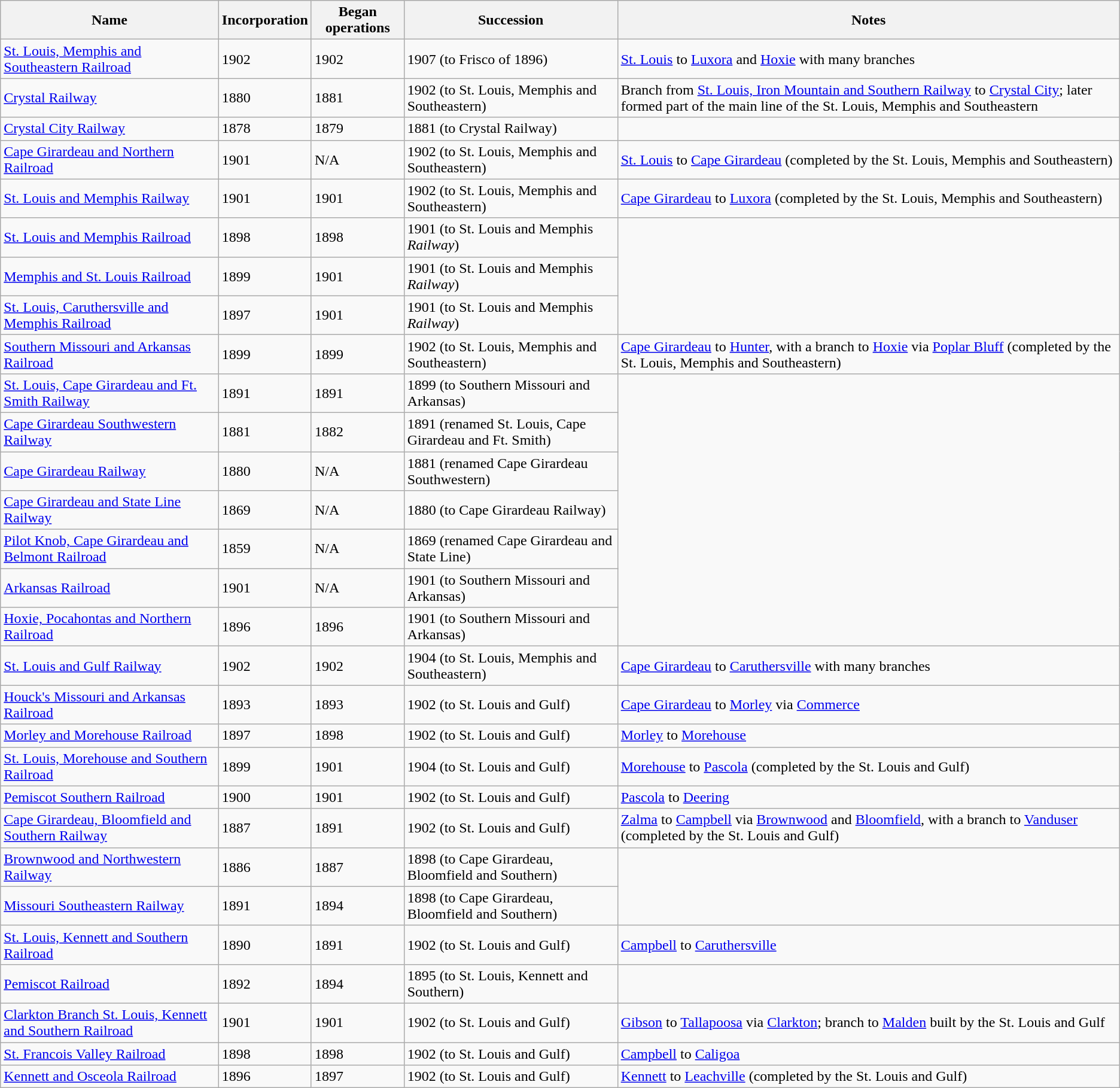<table class="wikitable sortable">
<tr>
<th>Name</th>
<th>Incorporation</th>
<th>Began operations</th>
<th>Succession</th>
<th>Notes</th>
</tr>
<tr>
<td><a href='#'>St. Louis, Memphis and Southeastern Railroad</a></td>
<td>1902</td>
<td>1902</td>
<td>1907 (to Frisco of 1896)</td>
<td><a href='#'>St. Louis</a> to <a href='#'>Luxora</a> and <a href='#'>Hoxie</a> with many branches</td>
</tr>
<tr>
<td><a href='#'>Crystal Railway</a></td>
<td>1880</td>
<td>1881</td>
<td>1902 (to St. Louis, Memphis and Southeastern)</td>
<td>Branch from <a href='#'>St. Louis, Iron Mountain and Southern Railway</a> to <a href='#'>Crystal City</a>; later formed part of the main line of the St. Louis, Memphis and Southeastern</td>
</tr>
<tr>
<td><a href='#'>Crystal City Railway</a></td>
<td>1878</td>
<td>1879</td>
<td>1881 (to Crystal Railway)</td>
</tr>
<tr>
<td><a href='#'>Cape Girardeau and Northern Railroad</a></td>
<td>1901</td>
<td>N/A</td>
<td>1902 (to St. Louis, Memphis and Southeastern)</td>
<td><a href='#'>St. Louis</a> to <a href='#'>Cape Girardeau</a> (completed by the St. Louis, Memphis and Southeastern)</td>
</tr>
<tr>
<td><a href='#'>St. Louis and Memphis Railway</a></td>
<td>1901</td>
<td>1901</td>
<td>1902 (to St. Louis, Memphis and Southeastern)</td>
<td><a href='#'>Cape Girardeau</a> to <a href='#'>Luxora</a> (completed by the St. Louis, Memphis and Southeastern)</td>
</tr>
<tr>
<td><a href='#'>St. Louis and Memphis Railroad</a></td>
<td>1898</td>
<td>1898</td>
<td>1901 (to St. Louis and Memphis <em>Railway</em>)</td>
</tr>
<tr>
<td><a href='#'>Memphis and St. Louis Railroad</a></td>
<td>1899</td>
<td>1901</td>
<td>1901 (to St. Louis and Memphis <em>Railway</em>)</td>
</tr>
<tr>
<td><a href='#'>St. Louis, Caruthersville and Memphis Railroad</a></td>
<td>1897</td>
<td>1901</td>
<td>1901 (to St. Louis and Memphis <em>Railway</em>)</td>
</tr>
<tr>
<td><a href='#'>Southern Missouri and Arkansas Railroad</a></td>
<td>1899</td>
<td>1899</td>
<td>1902 (to St. Louis, Memphis and Southeastern)</td>
<td><a href='#'>Cape Girardeau</a> to <a href='#'>Hunter</a>, with a branch to <a href='#'>Hoxie</a> via <a href='#'>Poplar Bluff</a> (completed by the St. Louis, Memphis and Southeastern)</td>
</tr>
<tr>
<td><a href='#'>St. Louis, Cape Girardeau and Ft. Smith Railway</a></td>
<td>1891</td>
<td>1891</td>
<td>1899 (to Southern Missouri and Arkansas)</td>
</tr>
<tr>
<td><a href='#'>Cape Girardeau Southwestern Railway</a></td>
<td>1881</td>
<td>1882</td>
<td>1891 (renamed St. Louis, Cape Girardeau and Ft. Smith)</td>
</tr>
<tr>
<td><a href='#'>Cape Girardeau Railway</a></td>
<td>1880</td>
<td>N/A</td>
<td>1881 (renamed Cape Girardeau Southwestern)</td>
</tr>
<tr>
<td><a href='#'>Cape Girardeau and State Line Railway</a></td>
<td>1869</td>
<td>N/A</td>
<td>1880 (to Cape Girardeau Railway)</td>
</tr>
<tr>
<td><a href='#'>Pilot Knob, Cape Girardeau and Belmont Railroad</a></td>
<td>1859</td>
<td>N/A</td>
<td>1869 (renamed Cape Girardeau and State Line)</td>
</tr>
<tr>
<td><a href='#'>Arkansas Railroad</a></td>
<td>1901</td>
<td>N/A</td>
<td>1901 (to Southern Missouri and Arkansas)</td>
</tr>
<tr>
<td><a href='#'>Hoxie, Pocahontas and Northern Railroad</a></td>
<td>1896</td>
<td>1896</td>
<td>1901 (to Southern Missouri and Arkansas)</td>
</tr>
<tr>
<td><a href='#'>St. Louis and Gulf Railway</a></td>
<td>1902</td>
<td>1902</td>
<td>1904 (to St. Louis, Memphis and Southeastern)</td>
<td><a href='#'>Cape Girardeau</a> to <a href='#'>Caruthersville</a> with many branches</td>
</tr>
<tr>
<td><a href='#'>Houck's Missouri and Arkansas Railroad</a></td>
<td>1893</td>
<td>1893</td>
<td>1902 (to St. Louis and Gulf)</td>
<td><a href='#'>Cape Girardeau</a> to <a href='#'>Morley</a> via <a href='#'>Commerce</a></td>
</tr>
<tr>
<td><a href='#'>Morley and Morehouse Railroad</a></td>
<td>1897</td>
<td>1898</td>
<td>1902 (to St. Louis and Gulf)</td>
<td><a href='#'>Morley</a> to <a href='#'>Morehouse</a></td>
</tr>
<tr>
<td><a href='#'>St. Louis, Morehouse and Southern Railroad</a></td>
<td>1899</td>
<td>1901</td>
<td>1904 (to St. Louis and Gulf)</td>
<td><a href='#'>Morehouse</a> to <a href='#'>Pascola</a> (completed by the St. Louis and Gulf)</td>
</tr>
<tr>
<td><a href='#'>Pemiscot Southern Railroad</a></td>
<td>1900</td>
<td>1901</td>
<td>1902 (to St. Louis and Gulf)</td>
<td><a href='#'>Pascola</a> to <a href='#'>Deering</a></td>
</tr>
<tr>
<td><a href='#'>Cape Girardeau, Bloomfield and Southern Railway</a></td>
<td>1887</td>
<td>1891</td>
<td>1902 (to St. Louis and Gulf)</td>
<td><a href='#'>Zalma</a> to <a href='#'>Campbell</a> via <a href='#'>Brownwood</a> and <a href='#'>Bloomfield</a>, with a branch to <a href='#'>Vanduser</a> (completed by the St. Louis and Gulf)</td>
</tr>
<tr>
<td><a href='#'>Brownwood and Northwestern Railway</a></td>
<td>1886</td>
<td>1887</td>
<td>1898 (to Cape Girardeau, Bloomfield and Southern)</td>
</tr>
<tr>
<td><a href='#'>Missouri Southeastern Railway</a></td>
<td>1891</td>
<td>1894</td>
<td>1898 (to Cape Girardeau, Bloomfield and Southern)</td>
</tr>
<tr>
<td><a href='#'>St. Louis, Kennett and Southern Railroad</a></td>
<td>1890</td>
<td>1891</td>
<td>1902 (to St. Louis and Gulf)</td>
<td><a href='#'>Campbell</a> to <a href='#'>Caruthersville</a></td>
</tr>
<tr>
<td><a href='#'>Pemiscot Railroad</a></td>
<td>1892</td>
<td>1894</td>
<td>1895 (to St. Louis, Kennett and Southern)</td>
</tr>
<tr>
<td><a href='#'>Clarkton Branch St. Louis, Kennett and Southern Railroad</a></td>
<td>1901</td>
<td>1901</td>
<td>1902 (to St. Louis and Gulf)</td>
<td><a href='#'>Gibson</a> to <a href='#'>Tallapoosa</a> via <a href='#'>Clarkton</a>; branch to <a href='#'>Malden</a> built by the St. Louis and Gulf</td>
</tr>
<tr>
<td><a href='#'>St. Francois Valley Railroad</a></td>
<td>1898</td>
<td>1898</td>
<td>1902 (to St. Louis and Gulf)</td>
<td><a href='#'>Campbell</a> to <a href='#'>Caligoa</a></td>
</tr>
<tr>
<td><a href='#'>Kennett and Osceola Railroad</a></td>
<td>1896</td>
<td>1897</td>
<td>1902 (to St. Louis and Gulf)</td>
<td><a href='#'>Kennett</a> to <a href='#'>Leachville</a> (completed by the St. Louis and Gulf)</td>
</tr>
</table>
